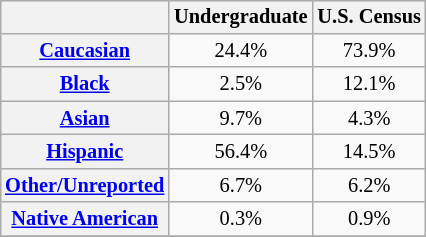<table class="wikitable" align="center" style="text-align:center; float:right; font-size:85%; margin-left: 2em;">
<tr>
<th></th>
<th>Undergraduate</th>
<th>U.S. Census</th>
</tr>
<tr>
<th><a href='#'>Caucasian</a></th>
<td>24.4%</td>
<td>73.9%</td>
</tr>
<tr>
<th><a href='#'>Black</a></th>
<td>2.5%</td>
<td>12.1%</td>
</tr>
<tr>
<th><a href='#'>Asian</a></th>
<td>9.7%</td>
<td>4.3%</td>
</tr>
<tr>
<th><a href='#'>Hispanic</a></th>
<td>56.4%</td>
<td>14.5%</td>
</tr>
<tr>
<th><a href='#'>Other/Unreported</a></th>
<td>6.7%</td>
<td>6.2%</td>
</tr>
<tr>
<th><a href='#'>Native American</a></th>
<td>0.3%</td>
<td>0.9%</td>
</tr>
<tr>
</tr>
</table>
